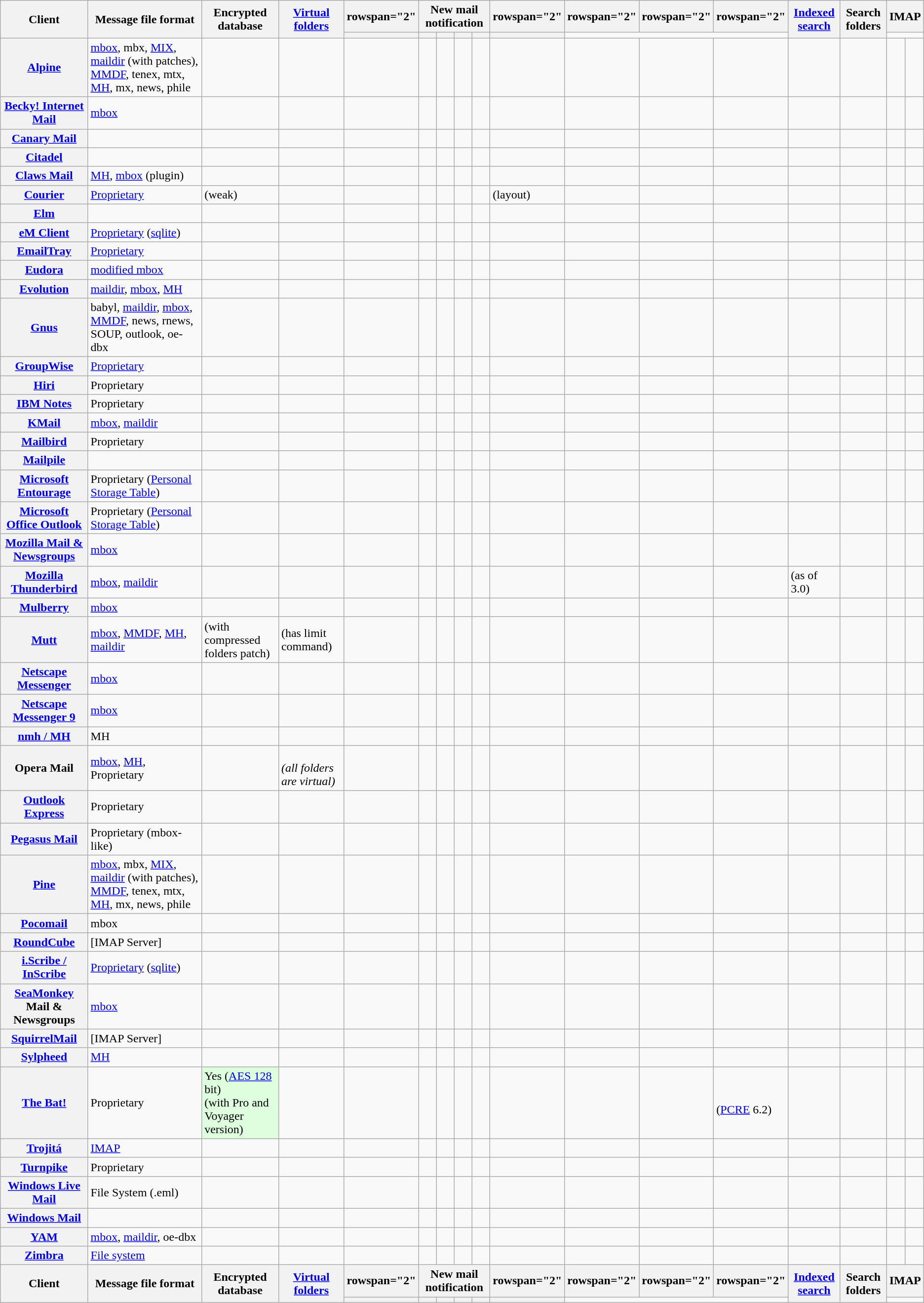<table class="wikitable sortable sort-under sticky-header-multi">
<tr>
<th rowspan="2">Client</th>
<th rowspan="2">Message file format</th>
<th rowspan="2">Encrypted database</th>
<th rowspan="2"><a href='#'>Virtual folders</a></th>
<th>rowspan="2" </th>
<th colspan="4">New mail notification</th>
<th>rowspan="2" </th>
<th>rowspan="2" </th>
<th>rowspan="2" </th>
<th>rowspan="2" </th>
<th rowspan="2"><a href='#'>Indexed search</a></th>
<th rowspan="2">Search folders </th>
<th colspan="4">IMAP</th>
</tr>
<tr>
<th></th>
<th></th>
<th></th>
<th></th>
<th></th>
<th></th>
</tr>
<tr>
<th><a href='#'>Alpine</a></th>
<td><a href='#'>mbox</a>, mbx, <a href='#'>MIX</a>, <a href='#'>maildir</a> (with patches), <a href='#'>MMDF</a>, tenex, mtx, <a href='#'>MH</a>, mx, news, phile</td>
<td></td>
<td></td>
<td></td>
<td></td>
<td></td>
<td></td>
<td></td>
<td></td>
<td></td>
<td></td>
<td></td>
<td></td>
<td></td>
<td></td>
<td></td>
</tr>
<tr>
<th><a href='#'>Becky! Internet Mail</a></th>
<td><a href='#'>mbox</a></td>
<td></td>
<td></td>
<td></td>
<td></td>
<td></td>
<td></td>
<td></td>
<td></td>
<td></td>
<td></td>
<td></td>
<td></td>
<td></td>
<td></td>
<td></td>
</tr>
<tr>
<th><a href='#'>Canary Mail</a></th>
<td></td>
<td></td>
<td></td>
<td></td>
<td></td>
<td></td>
<td></td>
<td></td>
<td></td>
<td></td>
<td></td>
<td></td>
<td></td>
<td></td>
<td></td>
<td></td>
</tr>
<tr>
<th><a href='#'>Citadel</a></th>
<td></td>
<td></td>
<td></td>
<td></td>
<td></td>
<td></td>
<td></td>
<td></td>
<td></td>
<td></td>
<td></td>
<td></td>
<td></td>
<td></td>
<td></td>
<td></td>
</tr>
<tr>
<th><a href='#'>Claws Mail</a></th>
<td><a href='#'>MH</a>, <a href='#'>mbox</a> (plugin)</td>
<td></td>
<td></td>
<td></td>
<td></td>
<td></td>
<td></td>
<td></td>
<td></td>
<td></td>
<td></td>
<td></td>
<td></td>
<td></td>
<td></td>
<td></td>
</tr>
<tr>
<th><a href='#'>Courier</a></th>
<td><a href='#'>Proprietary</a></td>
<td> (weak)</td>
<td></td>
<td></td>
<td></td>
<td></td>
<td></td>
<td></td>
<td> (layout)</td>
<td></td>
<td></td>
<td></td>
<td></td>
<td></td>
<td></td>
<td></td>
</tr>
<tr>
<th><a href='#'>Elm</a></th>
<td></td>
<td></td>
<td></td>
<td></td>
<td></td>
<td></td>
<td></td>
<td></td>
<td></td>
<td></td>
<td></td>
<td></td>
<td></td>
<td></td>
<td></td>
<td></td>
</tr>
<tr>
<th><a href='#'>eM Client</a></th>
<td><a href='#'>Proprietary</a> (<a href='#'>sqlite</a>)</td>
<td></td>
<td></td>
<td></td>
<td></td>
<td></td>
<td></td>
<td></td>
<td></td>
<td></td>
<td></td>
<td></td>
<td></td>
<td></td>
<td></td>
<td></td>
</tr>
<tr>
<th><a href='#'>EmailTray</a></th>
<td><a href='#'>Proprietary</a></td>
<td></td>
<td></td>
<td></td>
<td></td>
<td></td>
<td></td>
<td></td>
<td></td>
<td></td>
<td></td>
<td></td>
<td></td>
<td></td>
<td></td>
<td></td>
</tr>
<tr>
<th><a href='#'>Eudora</a></th>
<td><a href='#'>modified mbox</a></td>
<td></td>
<td></td>
<td></td>
<td></td>
<td></td>
<td></td>
<td></td>
<td></td>
<td></td>
<td></td>
<td> </td>
<td></td>
<td></td>
<td></td>
<td></td>
</tr>
<tr>
<th><a href='#'>Evolution</a></th>
<td><a href='#'>maildir</a>, <a href='#'>mbox</a>, <a href='#'>MH</a></td>
<td></td>
<td></td>
<td></td>
<td></td>
<td></td>
<td></td>
<td></td>
<td></td>
<td> </td>
<td></td>
<td></td>
<td></td>
<td></td>
<td></td>
<td></td>
</tr>
<tr>
<th><a href='#'>Gnus</a></th>
<td>babyl, <a href='#'>maildir</a>, <a href='#'>mbox</a>, <a href='#'>MMDF</a>, news, rnews, SOUP, outlook, oe-dbx</td>
<td></td>
<td></td>
<td></td>
<td></td>
<td></td>
<td></td>
<td></td>
<td></td>
<td></td>
<td></td>
<td></td>
<td><br></td>
<td></td>
<td></td>
<td></td>
</tr>
<tr>
<th><a href='#'>GroupWise</a></th>
<td><a href='#'>Proprietary</a></td>
<td></td>
<td></td>
<td></td>
<td></td>
<td></td>
<td></td>
<td></td>
<td></td>
<td></td>
<td></td>
<td></td>
<td></td>
<td></td>
<td></td>
<td></td>
</tr>
<tr>
<th><a href='#'>Hiri</a></th>
<td>Proprietary</td>
<td></td>
<td></td>
<td></td>
<td></td>
<td></td>
<td></td>
<td></td>
<td></td>
<td></td>
<td></td>
<td></td>
<td></td>
<td></td>
<td></td>
<td></td>
</tr>
<tr>
<th><a href='#'>IBM Notes</a></th>
<td>Proprietary</td>
<td></td>
<td></td>
<td></td>
<td></td>
<td></td>
<td></td>
<td></td>
<td></td>
<td></td>
<td> </td>
<td></td>
<td></td>
<td></td>
<td></td>
<td></td>
</tr>
<tr>
<th><a href='#'>KMail</a></th>
<td><a href='#'>mbox</a>, <a href='#'>maildir</a></td>
<td></td>
<td></td>
<td></td>
<td></td>
<td></td>
<td></td>
<td></td>
<td></td>
<td></td>
<td></td>
<td></td>
<td></td>
<td></td>
<td></td>
<td></td>
</tr>
<tr>
<th><a href='#'>Mailbird</a></th>
<td>Proprietary</td>
<td></td>
<td></td>
<td></td>
<td></td>
<td></td>
<td></td>
<td></td>
<td></td>
<td></td>
<td></td>
<td></td>
<td></td>
<td></td>
<td></td>
<td></td>
</tr>
<tr>
<th><a href='#'>Mailpile</a></th>
<td></td>
<td></td>
<td></td>
<td></td>
<td></td>
<td></td>
<td></td>
<td></td>
<td></td>
<td></td>
<td></td>
<td></td>
<td></td>
<td></td>
<td></td>
<td></td>
</tr>
<tr>
<th><a href='#'>Microsoft Entourage</a></th>
<td>Proprietary (<a href='#'>Personal Storage Table</a>)</td>
<td></td>
<td></td>
<td> </td>
<td></td>
<td></td>
<td></td>
<td></td>
<td></td>
<td></td>
<td></td>
<td> </td>
<td></td>
<td></td>
<td></td>
<td></td>
</tr>
<tr>
<th><a href='#'>Microsoft Office Outlook</a></th>
<td>Proprietary (<a href='#'>Personal Storage Table</a>)</td>
<td></td>
<td></td>
<td></td>
<td></td>
<td></td>
<td></td>
<td></td>
<td></td>
<td></td>
<td></td>
<td></td>
<td> </td>
<td></td>
<td></td>
<td></td>
</tr>
<tr>
<th><a href='#'>Mozilla Mail & Newsgroups</a></th>
<td><a href='#'>mbox</a></td>
<td></td>
<td></td>
<td></td>
<td></td>
<td></td>
<td></td>
<td></td>
<td></td>
<td></td>
<td></td>
<td></td>
<td></td>
<td></td>
<td></td>
<td></td>
</tr>
<tr>
<th><a href='#'>Mozilla Thunderbird</a></th>
<td><a href='#'>mbox</a>, <a href='#'>maildir</a></td>
<td></td>
<td></td>
<td></td>
<td></td>
<td></td>
<td></td>
<td></td>
<td> </td>
<td></td>
<td></td>
<td></td>
<td> (as of 3.0)</td>
<td></td>
<td></td>
<td></td>
</tr>
<tr>
<th><a href='#'>Mulberry</a></th>
<td><a href='#'>mbox</a> </td>
<td> </td>
<td> </td>
<td> </td>
<td></td>
<td></td>
<td></td>
<td></td>
<td></td>
<td></td>
<td></td>
<td> </td>
<td> </td>
<td></td>
<td></td>
<td></td>
</tr>
<tr>
<th><a href='#'>Mutt</a></th>
<td><a href='#'>mbox</a>, <a href='#'>MMDF</a>, <a href='#'>MH</a>, <a href='#'>maildir</a></td>
<td> (with compressed folders patch)</td>
<td> (has limit command)</td>
<td></td>
<td></td>
<td></td>
<td></td>
<td></td>
<td></td>
<td></td>
<td></td>
<td></td>
<td><br></td>
<td><br></td>
<td></td>
<td></td>
</tr>
<tr>
<th><a href='#'>Netscape Messenger</a></th>
<td><a href='#'>mbox</a></td>
<td></td>
<td></td>
<td></td>
<td></td>
<td></td>
<td></td>
<td></td>
<td></td>
<td></td>
<td></td>
<td></td>
<td></td>
<td></td>
<td></td>
<td></td>
</tr>
<tr>
<th><a href='#'>Netscape Messenger 9</a></th>
<td><a href='#'>mbox</a></td>
<td></td>
<td></td>
<td></td>
<td></td>
<td></td>
<td></td>
<td></td>
<td></td>
<td></td>
<td></td>
<td></td>
<td></td>
<td></td>
<td></td>
<td></td>
</tr>
<tr>
<th><a href='#'>nmh / MH</a></th>
<td>MH</td>
<td></td>
<td></td>
<td></td>
<td></td>
<td></td>
<td></td>
<td></td>
<td></td>
<td></td>
<td></td>
<td></td>
<td></td>
<td></td>
<td></td>
<td></td>
</tr>
<tr>
<th>Opera Mail</th>
<td><a href='#'>mbox</a>, <a href='#'>MH</a>, Proprietary</td>
<td></td>
<td><br><em>(all folders are virtual)</em></td>
<td></td>
<td></td>
<td></td>
<td></td>
<td></td>
<td></td>
<td></td>
<td></td>
<td></td>
<td></td>
<td></td>
<td></td>
<td></td>
</tr>
<tr>
<th><a href='#'>Outlook Express</a></th>
<td>Proprietary</td>
<td></td>
<td></td>
<td></td>
<td></td>
<td></td>
<td></td>
<td></td>
<td></td>
<td></td>
<td></td>
<td></td>
<td></td>
<td></td>
<td></td>
<td></td>
</tr>
<tr>
<th><a href='#'>Pegasus Mail</a></th>
<td>Proprietary (mbox-like)</td>
<td></td>
<td></td>
<td></td>
<td></td>
<td></td>
<td></td>
<td></td>
<td></td>
<td></td>
<td></td>
<td></td>
<td></td>
<td></td>
<td></td>
<td></td>
</tr>
<tr>
<th><a href='#'>Pine</a></th>
<td><a href='#'>mbox</a>, mbx, <a href='#'>MIX</a>, <a href='#'>maildir</a> (with patches), <a href='#'>MMDF</a>, tenex, mtx, <a href='#'>MH</a>, mx, news, phile</td>
<td></td>
<td></td>
<td></td>
<td></td>
<td></td>
<td></td>
<td></td>
<td></td>
<td></td>
<td></td>
<td></td>
<td></td>
<td></td>
<td></td>
<td></td>
</tr>
<tr>
<th><a href='#'>Pocomail</a></th>
<td>mbox</td>
<td></td>
<td></td>
<td></td>
<td></td>
<td></td>
<td></td>
<td></td>
<td></td>
<td></td>
<td></td>
<td></td>
<td></td>
<td></td>
<td></td>
<td></td>
</tr>
<tr>
<th><a href='#'>RoundCube</a></th>
<td>[IMAP Server]</td>
<td></td>
<td></td>
<td></td>
<td></td>
<td></td>
<td></td>
<td></td>
<td></td>
<td></td>
<td></td>
<td></td>
<td></td>
<td></td>
<td></td>
<td></td>
</tr>
<tr>
<th><a href='#'>i.Scribe / InScribe</a></th>
<td><a href='#'>Proprietary</a> (<a href='#'>sqlite</a>)</td>
<td></td>
<td></td>
<td></td>
<td></td>
<td></td>
<td></td>
<td></td>
<td></td>
<td></td>
<td></td>
<td></td>
<td></td>
<td></td>
<td></td>
<td></td>
</tr>
<tr>
<th><a href='#'>SeaMonkey</a> Mail & Newsgroups</th>
<td><a href='#'>mbox</a></td>
<td></td>
<td></td>
<td></td>
<td></td>
<td></td>
<td></td>
<td></td>
<td></td>
<td></td>
<td></td>
<td></td>
<td></td>
<td></td>
<td></td>
<td></td>
</tr>
<tr>
<th><a href='#'>SquirrelMail</a></th>
<td>[IMAP Server]</td>
<td></td>
<td></td>
<td></td>
<td></td>
<td></td>
<td></td>
<td></td>
<td></td>
<td></td>
<td></td>
<td></td>
<td></td>
<td></td>
<td></td>
<td></td>
</tr>
<tr>
<th><a href='#'>Sylpheed</a></th>
<td><a href='#'>MH</a></td>
<td></td>
<td></td>
<td></td>
<td></td>
<td></td>
<td></td>
<td></td>
<td></td>
<td></td>
<td></td>
<td> </td>
<td> </td>
<td></td>
<td></td>
<td></td>
</tr>
<tr>
<th><a href='#'>The Bat!</a></th>
<td>Proprietary</td>
<td style="background: #ddffdd;">Yes (<a href='#'>AES 128</a> bit)<br>(with Pro and Voyager version) </td>
<td></td>
<td></td>
<td></td>
<td></td>
<td></td>
<td></td>
<td></td>
<td></td>
<td></td>
<td><br>(<a href='#'>PCRE</a> 6.2)</td>
<td></td>
<td></td>
<td></td>
<td></td>
</tr>
<tr>
<th><a href='#'>Trojitá</a></th>
<td><a href='#'>IMAP</a></td>
<td></td>
<td></td>
<td></td>
<td></td>
<td></td>
<td></td>
<td></td>
<td></td>
<td></td>
<td></td>
<td></td>
<td></td>
<td></td>
<td></td>
<td></td>
</tr>
<tr>
<th><a href='#'>Turnpike</a></th>
<td>Proprietary</td>
<td></td>
<td></td>
<td></td>
<td></td>
<td></td>
<td></td>
<td></td>
<td></td>
<td></td>
<td></td>
<td></td>
<td></td>
<td></td>
<td></td>
<td></td>
</tr>
<tr>
<th><a href='#'>Windows Live Mail</a></th>
<td>File System (.eml)</td>
<td></td>
<td></td>
<td></td>
<td></td>
<td></td>
<td></td>
<td></td>
<td></td>
<td></td>
<td></td>
<td></td>
<td></td>
<td></td>
<td></td>
<td></td>
</tr>
<tr>
<th><a href='#'>Windows Mail</a></th>
<td></td>
<td></td>
<td></td>
<td></td>
<td></td>
<td></td>
<td></td>
<td></td>
<td></td>
<td></td>
<td></td>
<td></td>
<td></td>
<td></td>
<td></td>
<td></td>
</tr>
<tr>
<th><a href='#'>YAM</a></th>
<td><a href='#'>mbox</a>, <a href='#'>maildir</a>, oe-dbx</td>
<td></td>
<td></td>
<td></td>
<td></td>
<td></td>
<td></td>
<td></td>
<td></td>
<td></td>
<td></td>
<td></td>
<td></td>
<td></td>
<td></td>
<td></td>
</tr>
<tr>
<th><a href='#'>Zimbra</a></th>
<td><a href='#'>File system</a></td>
<td></td>
<td></td>
<td></td>
<td></td>
<td></td>
<td></td>
<td></td>
<td></td>
<td></td>
<td></td>
<td></td>
<td></td>
<td></td>
<td></td>
<td></td>
</tr>
<tr class="sortbottom">
<th rowspan="2">Client</th>
<th rowspan="2">Message file format</th>
<th rowspan="2">Encrypted database</th>
<th rowspan="2"><a href='#'>Virtual folders</a></th>
<th>rowspan="2" </th>
<th colspan="4">New mail notification</th>
<th>rowspan="2" </th>
<th>rowspan="2" </th>
<th>rowspan="2" </th>
<th>rowspan="2" </th>
<th rowspan="2"><a href='#'>Indexed search</a></th>
<th rowspan="2">Search folders </th>
<th colspan="4">IMAP</th>
</tr>
<tr>
<th></th>
<th></th>
<th></th>
<th></th>
<th></th>
<th></th>
</tr>
</table>
